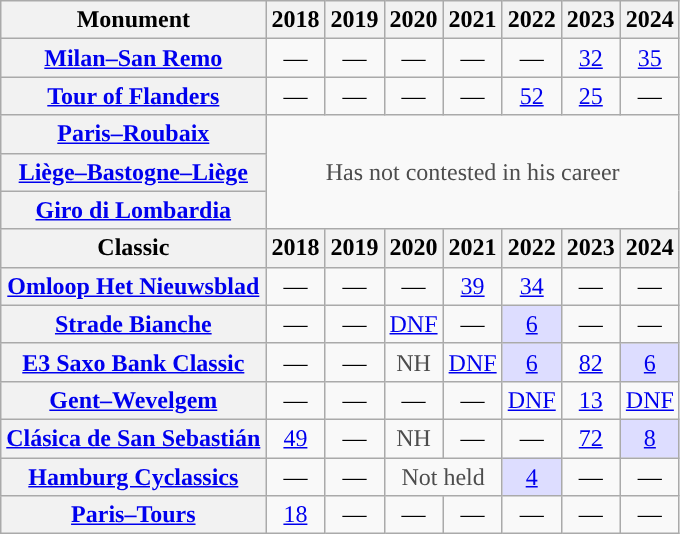<table class="wikitable plainrowheaders">
<tr>
<th>Monument</th>
<th scope="col">2018</th>
<th scope="col">2019</th>
<th scope="col">2020</th>
<th scope="col">2021</th>
<th scope="col">2022</th>
<th scope="col">2023</th>
<th scope="col">2024</th>
</tr>
<tr style="text-align:center;">
<th scope="row"><a href='#'>Milan–San Remo</a></th>
<td>—</td>
<td>—</td>
<td>—</td>
<td>—</td>
<td>—</td>
<td><a href='#'>32</a></td>
<td><a href='#'>35</a></td>
</tr>
<tr style="text-align:center;">
<th scope="row"><a href='#'>Tour of Flanders</a></th>
<td>—</td>
<td>—</td>
<td>—</td>
<td>—</td>
<td><a href='#'>52</a></td>
<td><a href='#'>25</a></td>
<td>—</td>
</tr>
<tr style="text-align:center;">
<th scope="row"><a href='#'>Paris–Roubaix</a></th>
<td style="color:#4d4d4d;" rowspan=3 colspan=7>Has not contested in his career</td>
</tr>
<tr style="text-align:center;">
<th scope="row"><a href='#'>Liège–Bastogne–Liège</a></th>
</tr>
<tr style="text-align:center;">
<th scope="row"><a href='#'>Giro di Lombardia</a></th>
</tr>
<tr>
<th>Classic</th>
<th scope="col">2018</th>
<th scope="col">2019</th>
<th scope="col">2020</th>
<th scope="col">2021</th>
<th scope="col">2022</th>
<th scope="col">2023</th>
<th scope="col">2024</th>
</tr>
<tr style="text-align:center;">
<th scope="row"><a href='#'>Omloop Het Nieuwsblad</a></th>
<td>—</td>
<td>—</td>
<td>—</td>
<td><a href='#'>39</a></td>
<td><a href='#'>34</a></td>
<td>—</td>
<td>—</td>
</tr>
<tr style="text-align:center;">
<th scope="row"><a href='#'>Strade Bianche</a></th>
<td>—</td>
<td>—</td>
<td><a href='#'>DNF</a></td>
<td>—</td>
<td style="background:#ddf;"><a href='#'>6</a></td>
<td>—</td>
<td>—</td>
</tr>
<tr style="text-align:center;">
<th scope="row"><a href='#'>E3 Saxo Bank Classic</a></th>
<td>—</td>
<td>—</td>
<td style="color:#4d4d4d;">NH</td>
<td><a href='#'>DNF</a></td>
<td style="background:#ddf;"><a href='#'>6</a></td>
<td><a href='#'>82</a></td>
<td style="background:#ddf;"><a href='#'>6</a></td>
</tr>
<tr style="text-align:center;">
<th scope="row"><a href='#'>Gent–Wevelgem</a></th>
<td>—</td>
<td>—</td>
<td>—</td>
<td>—</td>
<td><a href='#'>DNF</a></td>
<td><a href='#'>13</a></td>
<td><a href='#'>DNF</a></td>
</tr>
<tr style="text-align:center;">
<th scope="row"><a href='#'>Clásica de San Sebastián</a></th>
<td><a href='#'>49</a></td>
<td>—</td>
<td style="color:#4d4d4d;">NH</td>
<td>—</td>
<td>—</td>
<td><a href='#'>72</a></td>
<td style="background:#ddf;"><a href='#'>8</a></td>
</tr>
<tr style="text-align:center;">
<th scope="row"><a href='#'>Hamburg Cyclassics</a></th>
<td>—</td>
<td>—</td>
<td style="color:#4d4d4d;" colspan=2>Not held</td>
<td style="background:#ddf;"><a href='#'>4</a></td>
<td>—</td>
<td>—</td>
</tr>
<tr style="text-align:center;">
<th scope="row"><a href='#'>Paris–Tours</a></th>
<td><a href='#'>18</a></td>
<td>—</td>
<td>—</td>
<td>—</td>
<td>—</td>
<td>—</td>
<td>—</td>
</tr>
</table>
